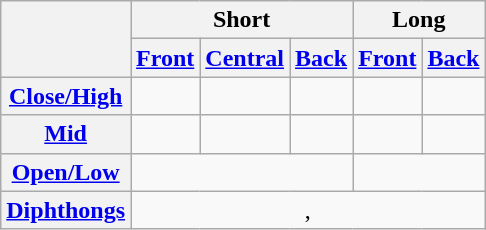<table class="wikitable" style="text-align: center;">
<tr>
<th rowspan="2"></th>
<th colspan="3">Short</th>
<th colspan="2">Long</th>
</tr>
<tr>
<th><a href='#'>Front</a></th>
<th><a href='#'>Central</a></th>
<th><a href='#'>Back</a></th>
<th><a href='#'>Front</a></th>
<th><a href='#'>Back</a></th>
</tr>
<tr style="text-align: center;">
<th><a href='#'>Close/High</a></th>
<td></td>
<td></td>
<td></td>
<td></td>
<td></td>
</tr>
<tr style="text-align: center;">
<th><a href='#'>Mid</a></th>
<td></td>
<td></td>
<td></td>
<td></td>
<td></td>
</tr>
<tr style="text-align: center;">
<th><a href='#'>Open/Low</a></th>
<td colspan="3"></td>
<td colspan="2"></td>
</tr>
<tr>
<th><a href='#'>Diphthongs</a></th>
<td colspan="5">, </td>
</tr>
</table>
